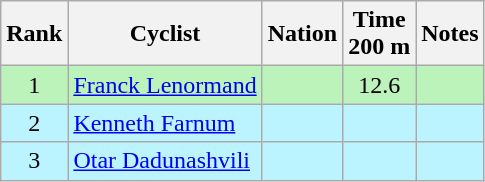<table class="wikitable sortable" style="text-align:center">
<tr>
<th>Rank</th>
<th>Cyclist</th>
<th>Nation</th>
<th>Time<br>200 m</th>
<th>Notes</th>
</tr>
<tr bgcolor=bbf3bb>
<td>1</td>
<td align=left><a href='#'>Franck Lenormand</a></td>
<td align=left></td>
<td>12.6</td>
<td></td>
</tr>
<tr bgcolor=bbf3ff>
<td>2</td>
<td align=left><a href='#'>Kenneth Farnum</a></td>
<td align=left></td>
<td></td>
<td></td>
</tr>
<tr bgcolor=bbf3ff>
<td>3</td>
<td align=left><a href='#'>Otar Dadunashvili</a></td>
<td align=left></td>
<td></td>
<td></td>
</tr>
</table>
